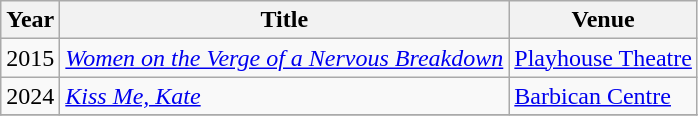<table class="wikitable">
<tr>
<th>Year</th>
<th>Title</th>
<th>Venue</th>
</tr>
<tr>
<td>2015</td>
<td><em><a href='#'>Women on the Verge of a Nervous Breakdown</a></em></td>
<td><a href='#'>Playhouse Theatre</a></td>
</tr>
<tr>
<td>2024</td>
<td><em><a href='#'>Kiss Me, Kate</a></em></td>
<td><a href='#'>Barbican Centre</a></td>
</tr>
<tr>
</tr>
</table>
